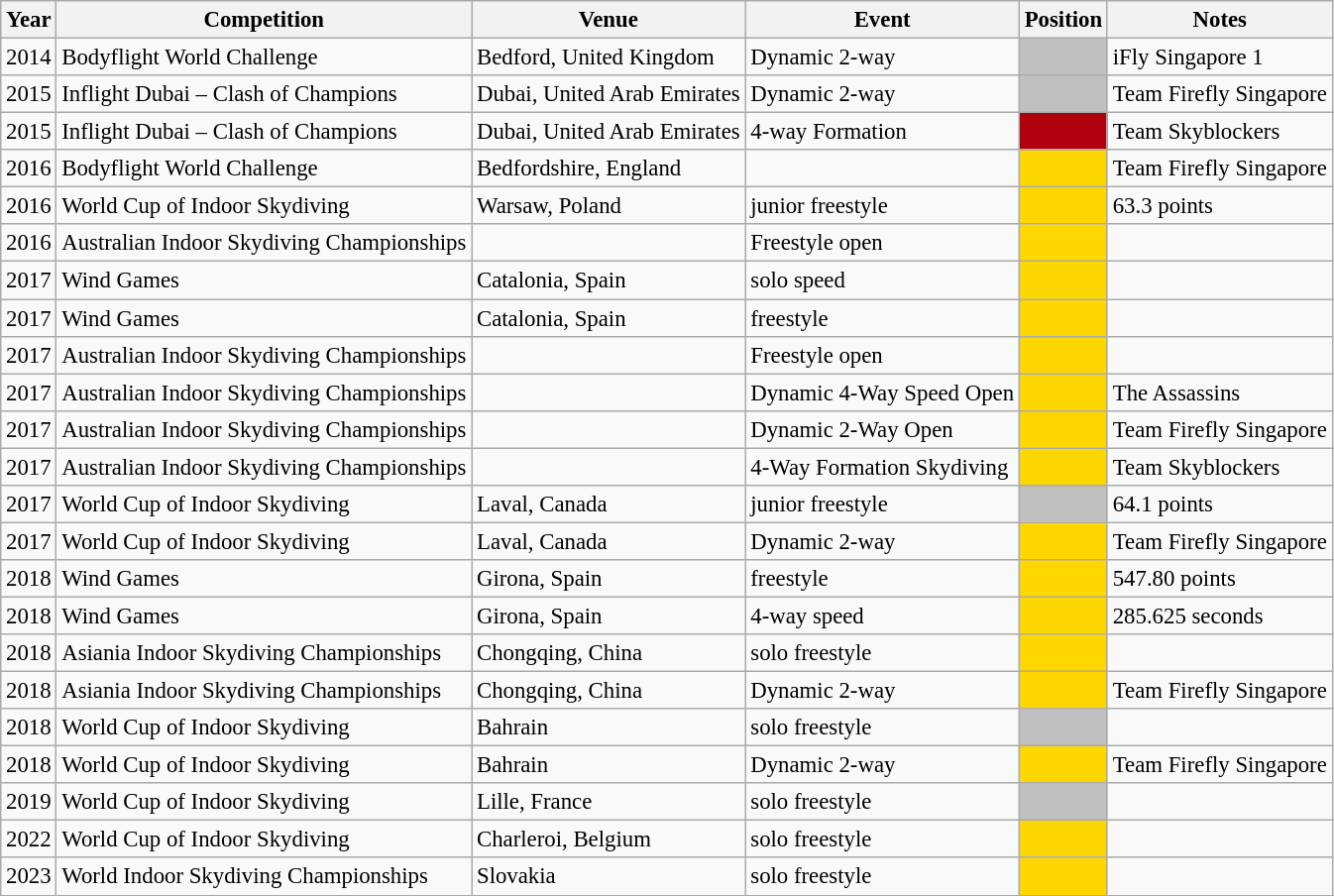<table class="wikitable" style="border-collapse: collapse; font-size: 95%;">
<tr>
<th>Year</th>
<th>Competition</th>
<th>Venue</th>
<th>Event</th>
<th>Position</th>
<th>Notes</th>
</tr>
<tr>
<td>2014</td>
<td>Bodyflight World Challenge</td>
<td>Bedford, United Kingdom</td>
<td>Dynamic 2-way</td>
<td align="center" bgcolor="silver"></td>
<td>iFly Singapore 1</td>
</tr>
<tr>
<td>2015</td>
<td>Inflight Dubai – Clash of Champions</td>
<td>Dubai, United Arab Emirates</td>
<td>Dynamic 2-way</td>
<td align="center" bgcolor="silver"></td>
<td>Team Firefly Singapore</td>
</tr>
<tr>
<td>2015</td>
<td>Inflight Dubai – Clash of Champions</td>
<td>Dubai, United Arab Emirates</td>
<td>4-way Formation</td>
<td align="center" bgcolor="bronze"></td>
<td>Team Skyblockers</td>
</tr>
<tr>
<td>2016</td>
<td>Bodyflight World Challenge</td>
<td>Bedfordshire, England</td>
<td></td>
<td align="center" bgcolor="gold"></td>
<td>Team Firefly Singapore</td>
</tr>
<tr>
<td>2016</td>
<td>World Cup of Indoor Skydiving</td>
<td>Warsaw, Poland</td>
<td>junior freestyle</td>
<td align="center" bgcolor="gold"></td>
<td>63.3 points</td>
</tr>
<tr>
<td>2016</td>
<td>Australian Indoor Skydiving Championships</td>
<td></td>
<td>Freestyle open</td>
<td align="center" bgcolor="gold"></td>
<td></td>
</tr>
<tr>
<td>2017</td>
<td>Wind Games</td>
<td>Catalonia, Spain</td>
<td>solo speed</td>
<td align="center" bgcolor="gold"></td>
<td></td>
</tr>
<tr>
<td>2017</td>
<td>Wind Games</td>
<td>Catalonia, Spain</td>
<td>freestyle</td>
<td align="center" bgcolor="gold"></td>
<td></td>
</tr>
<tr>
<td>2017</td>
<td>Australian Indoor Skydiving Championships</td>
<td></td>
<td>Freestyle open</td>
<td align="center" bgcolor="gold"></td>
<td></td>
</tr>
<tr>
<td>2017</td>
<td>Australian Indoor Skydiving Championships</td>
<td></td>
<td>Dynamic 4-Way Speed Open</td>
<td align="center" bgcolor="gold"></td>
<td>The Assassins</td>
</tr>
<tr>
<td>2017</td>
<td>Australian Indoor Skydiving Championships</td>
<td></td>
<td>Dynamic 2-Way Open</td>
<td align="center" bgcolor="gold"></td>
<td>Team Firefly Singapore</td>
</tr>
<tr>
<td>2017</td>
<td>Australian Indoor Skydiving Championships</td>
<td></td>
<td>4-Way Formation Skydiving</td>
<td align="center" bgcolor="gold"></td>
<td>Team Skyblockers </td>
</tr>
<tr>
<td>2017</td>
<td>World Cup of Indoor Skydiving</td>
<td>Laval, Canada</td>
<td>junior freestyle</td>
<td align="center" bgcolor="silver"></td>
<td>64.1 points</td>
</tr>
<tr>
<td>2017</td>
<td>World Cup of Indoor Skydiving</td>
<td>Laval, Canada</td>
<td>Dynamic 2-way</td>
<td align="center" bgcolor="gold"></td>
<td>Team Firefly Singapore</td>
</tr>
<tr>
<td>2018</td>
<td>Wind Games</td>
<td>Girona, Spain</td>
<td>freestyle</td>
<td align="center" bgcolor="gold"></td>
<td>547.80 points</td>
</tr>
<tr>
<td>2018</td>
<td>Wind Games</td>
<td>Girona, Spain</td>
<td>4-way speed</td>
<td align="center" bgcolor="gold"></td>
<td>285.625 seconds</td>
</tr>
<tr>
<td>2018</td>
<td>Asiania Indoor Skydiving Championships</td>
<td>Chongqing, China</td>
<td>solo freestyle</td>
<td align="center" bgcolor="gold"></td>
<td></td>
</tr>
<tr>
<td>2018</td>
<td>Asiania Indoor Skydiving Championships</td>
<td>Chongqing, China</td>
<td>Dynamic 2-way</td>
<td align="center" bgcolor="gold"></td>
<td>Team Firefly Singapore</td>
</tr>
<tr>
<td>2018</td>
<td>World Cup of Indoor Skydiving</td>
<td>Bahrain</td>
<td>solo freestyle</td>
<td align="center" bgcolor="silver"></td>
<td></td>
</tr>
<tr>
<td>2018</td>
<td>World Cup of Indoor Skydiving</td>
<td>Bahrain</td>
<td>Dynamic 2-way</td>
<td align="center" bgcolor="gold"></td>
<td>Team Firefly Singapore</td>
</tr>
<tr>
<td>2019</td>
<td>World Cup of Indoor Skydiving</td>
<td>Lille, France</td>
<td>solo freestyle</td>
<td align="center" bgcolor="silver"></td>
<td></td>
</tr>
<tr>
<td>2022</td>
<td>World Cup of Indoor Skydiving</td>
<td>Charleroi, Belgium</td>
<td>solo freestyle</td>
<td align="center" bgcolor="gold"></td>
<td></td>
</tr>
<tr>
<td>2023</td>
<td>World Indoor Skydiving Championships</td>
<td>Slovakia</td>
<td>solo freestyle</td>
<td align="center" bgcolor="gold"></td>
<td></td>
</tr>
</table>
